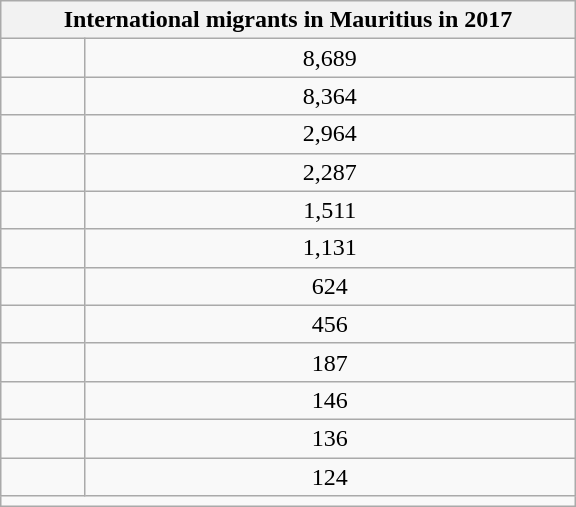<table class="wikitable"  style="width:24em;">
<tr>
<th colspan=2>International migrants in Mauritius in 2017</th>
</tr>
<tr>
<td></td>
<td style="text-align:center;">8,689</td>
</tr>
<tr>
<td></td>
<td style="text-align:center;">8,364</td>
</tr>
<tr>
<td></td>
<td style="text-align:center;">2,964</td>
</tr>
<tr>
<td></td>
<td style="text-align:center;">2,287</td>
</tr>
<tr>
<td></td>
<td style="text-align:center;">1,511</td>
</tr>
<tr>
<td></td>
<td style="text-align:center;">1,131</td>
</tr>
<tr>
<td></td>
<td style="text-align:center;">624</td>
</tr>
<tr>
<td></td>
<td style="text-align:center;">456</td>
</tr>
<tr>
<td></td>
<td style="text-align:center;">187</td>
</tr>
<tr>
<td></td>
<td style="text-align:center;">146</td>
</tr>
<tr>
<td></td>
<td style="text-align:center;">136</td>
</tr>
<tr>
<td></td>
<td style="text-align:center;">124</td>
</tr>
<tr>
<td colspan=2></td>
</tr>
</table>
